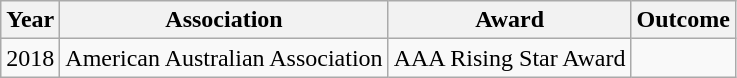<table class="wikitable">
<tr>
<th scope="col">Year</th>
<th scope="col">Association</th>
<th scope="col">Award</th>
<th scope="col">Outcome</th>
</tr>
<tr>
<td>2018</td>
<td>American Australian Association</td>
<td>AAA Rising Star Award</td>
<td></td>
</tr>
</table>
